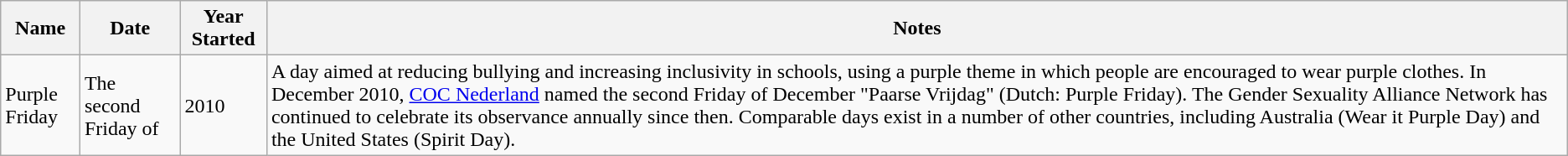<table class="wikitable sortable">
<tr>
<th>Name</th>
<th>Date</th>
<th>Year Started</th>
<th>Notes</th>
</tr>
<tr>
<td>Purple Friday</td>
<td>The second Friday of </td>
<td>2010</td>
<td>A day aimed at reducing bullying and increasing inclusivity in schools, using a purple theme in which people are encouraged to wear purple clothes. In December 2010, <a href='#'>COC Nederland</a> named the second Friday of December "Paarse Vrijdag" (Dutch: Purple Friday). The Gender Sexuality Alliance Network has continued to celebrate its observance annually since then. Comparable days exist in a number of other countries, including Australia (Wear it Purple Day) and the United States (Spirit Day).</td>
</tr>
</table>
